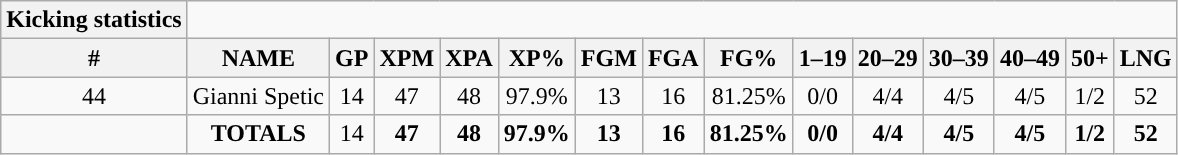<table class="wikitable sortable" style="text-align:center;">
<tr>
<th style="text-align:center; ">Kicking statistics</th>
</tr>
<tr>
<th>#</th>
<th>NAME</th>
<th>GP</th>
<th>XPM</th>
<th>XPA</th>
<th>XP%</th>
<th>FGM</th>
<th>FGA</th>
<th>FG%</th>
<th>1–19</th>
<th>20–29</th>
<th>30–39</th>
<th>40–49</th>
<th>50+</th>
<th>LNG</th>
</tr>
<tr>
<td>44</td>
<td>Gianni Spetic</td>
<td>14</td>
<td>47</td>
<td>48</td>
<td>97.9%</td>
<td>13</td>
<td>16</td>
<td>81.25%</td>
<td>0/0</td>
<td>4/4</td>
<td>4/5</td>
<td>4/5</td>
<td>1/2</td>
<td>52</td>
</tr>
<tr>
<td></td>
<td><strong>TOTALS</strong></td>
<td>14</td>
<td><strong>47</strong></td>
<td><strong>48</strong></td>
<td><strong>97.9%</strong></td>
<td><strong>13</strong></td>
<td><strong>16</strong></td>
<td><strong>81.25%</strong></td>
<td><strong>0/0</strong></td>
<td><strong>4/4</strong></td>
<td><strong>4/5</strong></td>
<td><strong>4/5</strong></td>
<td><strong>1/2</strong></td>
<td><strong>52</strong></td>
</tr>
</table>
